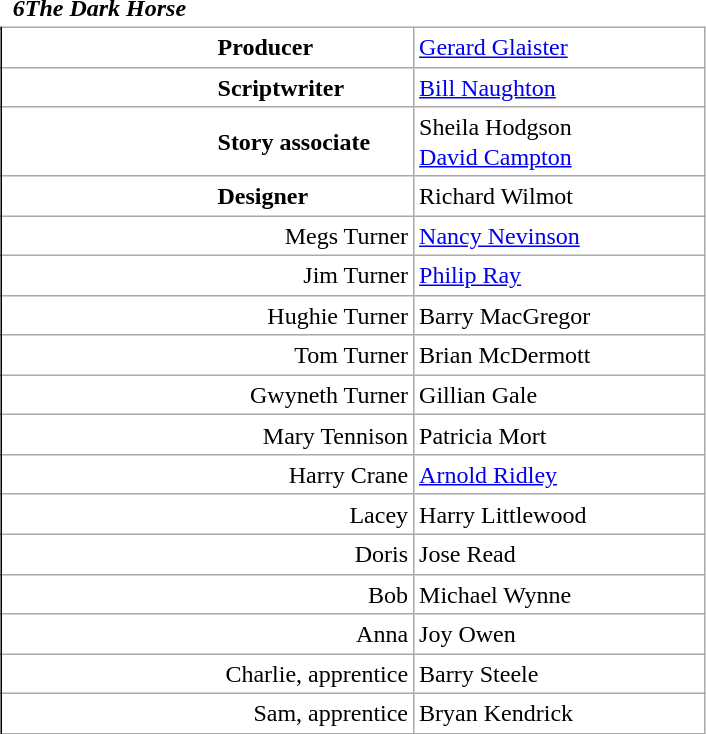<table class="wikitable mw-collapsible mw-collapsed" style="vertical-align:top;margin:auto 2em;line-height:1.2;min-width:33em;display: inline-table;background-color:inherit;border:none;">
<tr>
<td class=unsortable style="border:hidden;line-height:1.67;text-align:center;margin-left:-1em;padding-left:0.5em;min-width:1.0em;"></td>
<td class=unsortable style="border:none;padding-left:0.5em;text-align:left;min-width:16.5em;font-weight:700;font-style:italic;">6The Dark Horse</td>
<td class=unsortable style="border:none;text-align:right;font-weight:normal;font-family:Courier;font-size:95%;letter-spacing:-1pt;min-width:8.5em;padding-right:0.2em;"></td>
<td class=unsortable style="border:hidden;min-width:3.5em;padding-left:0;"></td>
<td class=unsortable style="border:hidden;min-width:3.5em;font-size:95%;"></td>
</tr>
<tr>
<td rowspan=100 style="border:none thin;border-right-style :solid;"></td>
</tr>
<tr>
<td style="text-align:left;padding-left:9.0em;font-weight:bold;">Producer</td>
<td colspan=2><a href='#'>Gerard Glaister</a></td>
</tr>
<tr>
<td style="text-align:left;padding-left:9.0em;font-weight:bold;">Scriptwriter</td>
<td colspan=2><a href='#'>Bill Naughton</a></td>
</tr>
<tr>
<td style="text-align:left;padding-left:9.0em;font-weight:bold;">Story associate</td>
<td colspan=2>Sheila Hodgson<br><a href='#'>David Campton</a></td>
</tr>
<tr>
<td style="text-align:left;padding-left:9.0em;font-weight:bold;">Designer</td>
<td colspan=2>Richard Wilmot</td>
</tr>
<tr>
<td style="text-align:right;">Megs Turner</td>
<td colspan=2><a href='#'>Nancy Nevinson</a></td>
</tr>
<tr>
<td style="text-align:right;">Jim Turner</td>
<td colspan=2><a href='#'>Philip Ray</a></td>
</tr>
<tr>
<td style="text-align:right;">Hughie Turner</td>
<td colspan=2>Barry MacGregor</td>
</tr>
<tr>
<td style="text-align:right;">Tom Turner</td>
<td colspan=2>Brian McDermott</td>
</tr>
<tr>
<td style="text-align:right;">Gwyneth Turner</td>
<td colspan=2>Gillian Gale</td>
</tr>
<tr>
<td style="text-align:right;">Mary Tennison</td>
<td colspan=2>Patricia Mort</td>
</tr>
<tr>
<td style="text-align:right;">Harry Crane</td>
<td colspan=2><a href='#'>Arnold Ridley</a></td>
</tr>
<tr>
<td style="text-align:right;">Lacey</td>
<td colspan=2>Harry Littlewood</td>
</tr>
<tr>
<td style="text-align:right;">Doris</td>
<td colspan=2>Jose Read</td>
</tr>
<tr>
<td style="text-align:right;">Bob</td>
<td colspan=2>Michael Wynne</td>
</tr>
<tr>
<td style="text-align:right;">Anna</td>
<td colspan=2>Joy Owen</td>
</tr>
<tr>
<td style="text-align:right;">Charlie, apprentice</td>
<td colspan=2>Barry Steele</td>
</tr>
<tr>
<td style="text-align:right;">Sam, apprentice</td>
<td colspan=2>Bryan Kendrick</td>
</tr>
</table>
